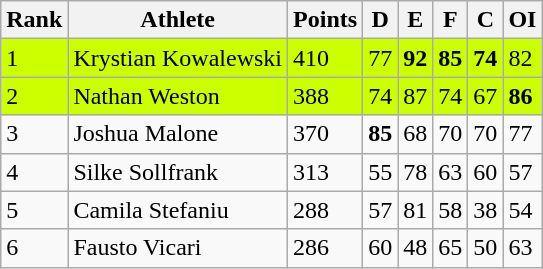<table class="wikitable">
<tr>
<th>Rank</th>
<th>Athlete</th>
<th>Points</th>
<th>D</th>
<th>E</th>
<th>F</th>
<th>C</th>
<th>OI</th>
</tr>
<tr>
<td style="background:#CCFF00">1</td>
<td style="background:#CCFF00"> Krystian Kowalewski</td>
<td style="background:#CCFF00">410</td>
<td style="background:#CCFF00">77</td>
<td style="background:#CCFF00"><strong>92</strong></td>
<td style="background:#CCFF00"><strong>85</strong></td>
<td style="background:#CCFF00"><strong>74</strong></td>
<td style="background:#CCFF00">82</td>
</tr>
<tr>
<td style="background:#CCFF00">2</td>
<td style="background:#CCFF00"> Nathan Weston</td>
<td style="background:#CCFF00">388</td>
<td style="background:#CCFF00">74</td>
<td style="background:#CCFF00">87</td>
<td style="background:#CCFF00">74</td>
<td style="background:#CCFF00">67</td>
<td style="background:#CCFF00"><strong>86</strong></td>
</tr>
<tr>
<td>3</td>
<td> Joshua Malone</td>
<td>370</td>
<td><strong>85</strong></td>
<td>68</td>
<td>70</td>
<td>70</td>
<td>77</td>
</tr>
<tr>
<td>4</td>
<td> Silke Sollfrank</td>
<td>313</td>
<td>55</td>
<td>78</td>
<td>63</td>
<td>60</td>
<td>57</td>
</tr>
<tr>
<td>5</td>
<td> Camila Stefaniu</td>
<td>288</td>
<td>57</td>
<td>81</td>
<td>58</td>
<td>38</td>
<td>54</td>
</tr>
<tr>
<td>6</td>
<td> Fausto Vicari</td>
<td>286</td>
<td>60</td>
<td>48</td>
<td>65</td>
<td>50</td>
<td>63</td>
</tr>
</table>
